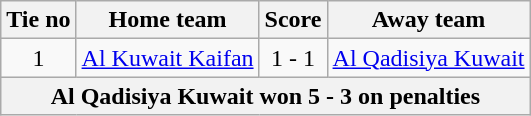<table class="wikitable" style="text-align: center">
<tr>
<th>Tie no</th>
<th>Home team</th>
<th>Score</th>
<th>Away team</th>
</tr>
<tr>
<td>1</td>
<td><a href='#'>Al Kuwait Kaifan</a></td>
<td>1 - 1</td>
<td><a href='#'>Al Qadisiya Kuwait</a></td>
</tr>
<tr>
<th colspan="4">Al Qadisiya Kuwait won 5 - 3 on penalties</th>
</tr>
</table>
